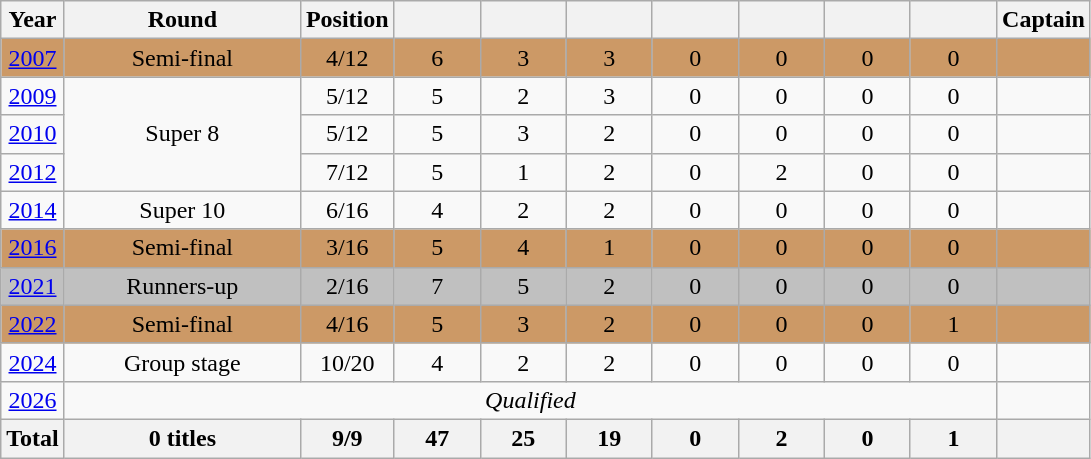<table class="wikitable" style="text-align:center">
<tr>
<th scope=col>Year</th>
<th width=150>Round</th>
<th width=50>Position</th>
<th width=50></th>
<th width=50></th>
<th width=50></th>
<th width=50></th>
<th width=50></th>
<th width=50></th>
<th width=50></th>
<th width=50>Captain</th>
</tr>
<tr style="background:#c96">
<td> <a href='#'>2007</a></td>
<td>Semi-final</td>
<td>4/12</td>
<td>6</td>
<td>3</td>
<td>3</td>
<td>0</td>
<td>0</td>
<td>0</td>
<td>0</td>
<td></td>
</tr>
<tr>
<td> <a href='#'>2009</a></td>
<td rowspan=3>Super 8</td>
<td>5/12</td>
<td>5</td>
<td>2</td>
<td>3</td>
<td>0</td>
<td>0</td>
<td>0</td>
<td>0</td>
<td></td>
</tr>
<tr>
<td> <a href='#'>2010</a></td>
<td>5/12</td>
<td>5</td>
<td>3</td>
<td>2</td>
<td>0</td>
<td>0</td>
<td>0</td>
<td>0</td>
<td></td>
</tr>
<tr>
<td> <a href='#'>2012</a></td>
<td>7/12</td>
<td>5</td>
<td>1</td>
<td>2</td>
<td>0</td>
<td>2</td>
<td>0</td>
<td>0</td>
<td></td>
</tr>
<tr>
<td> <a href='#'>2014</a></td>
<td>Super 10</td>
<td>6/16</td>
<td>4</td>
<td>2</td>
<td>2</td>
<td>0</td>
<td>0</td>
<td>0</td>
<td>0</td>
<td></td>
</tr>
<tr style="background:#c96">
<td> <a href='#'>2016</a></td>
<td>Semi-final</td>
<td>3/16</td>
<td>5</td>
<td>4</td>
<td>1</td>
<td>0</td>
<td>0</td>
<td>0</td>
<td>0</td>
<td></td>
</tr>
<tr style="background:silver">
<td>  <a href='#'>2021</a></td>
<td>Runners-up</td>
<td>2/16</td>
<td>7</td>
<td>5</td>
<td>2</td>
<td>0</td>
<td>0</td>
<td>0</td>
<td>0</td>
<td></td>
</tr>
<tr style="background:#c96">
<td> <a href='#'>2022</a></td>
<td>Semi-final</td>
<td>4/16</td>
<td>5</td>
<td>3</td>
<td>2</td>
<td>0</td>
<td>0</td>
<td>0</td>
<td>1</td>
<td></td>
</tr>
<tr>
<td>  <a href='#'>2024</a></td>
<td>Group stage</td>
<td>10/20</td>
<td>4</td>
<td>2</td>
<td>2</td>
<td>0</td>
<td>0</td>
<td>0</td>
<td>0</td>
<td></td>
</tr>
<tr>
<td>  <a href='#'>2026</a></td>
<td colspan=9><em>Qualified</em></td>
</tr>
<tr>
<th>Total</th>
<th>0 titles</th>
<th>9/9</th>
<th>47</th>
<th>25</th>
<th>19</th>
<th>0</th>
<th>2</th>
<th>0</th>
<th>1</th>
<th></th>
</tr>
</table>
